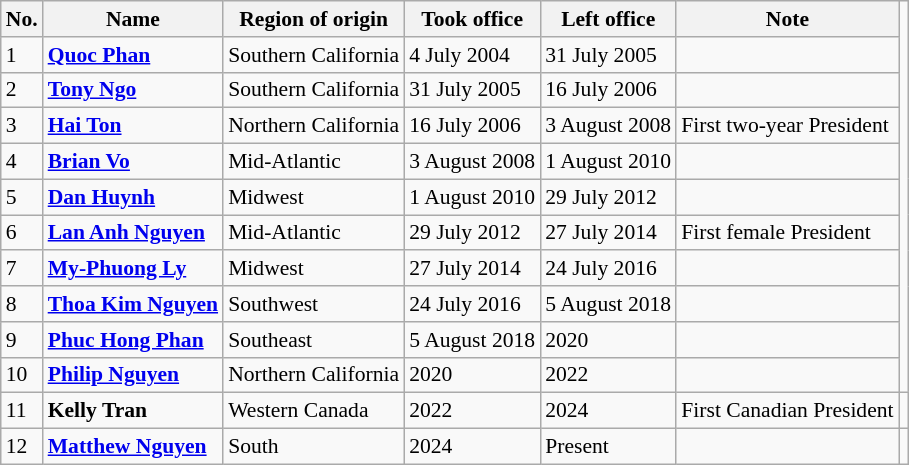<table class="wikitable" style="font-size:90%; text-align:left;">
<tr>
<th>No.</th>
<th>Name</th>
<th>Region of origin</th>
<th>Took office</th>
<th>Left office</th>
<th>Note</th>
</tr>
<tr>
<td>1</td>
<td><strong><a href='#'>Quoc Phan</a></strong></td>
<td>Southern California</td>
<td>4 July 2004</td>
<td>31 July 2005</td>
<td></td>
</tr>
<tr>
<td>2</td>
<td><strong><a href='#'>Tony Ngo</a></strong></td>
<td>Southern California</td>
<td>31 July 2005</td>
<td>16 July 2006</td>
<td></td>
</tr>
<tr>
<td>3</td>
<td><strong><a href='#'>Hai Ton</a></strong></td>
<td>Northern California</td>
<td>16 July 2006</td>
<td>3 August 2008</td>
<td>First two-year President</td>
</tr>
<tr>
<td>4</td>
<td><strong><a href='#'>Brian Vo</a></strong></td>
<td>Mid-Atlantic</td>
<td>3 August 2008</td>
<td>1 August 2010</td>
<td></td>
</tr>
<tr>
<td>5</td>
<td><strong><a href='#'>Dan Huynh</a></strong></td>
<td>Midwest</td>
<td>1 August 2010</td>
<td>29 July 2012</td>
<td></td>
</tr>
<tr>
<td>6</td>
<td><strong><a href='#'>Lan Anh Nguyen</a></strong></td>
<td>Mid-Atlantic</td>
<td>29 July 2012</td>
<td>27 July 2014</td>
<td>First female President</td>
</tr>
<tr>
<td>7</td>
<td><strong><a href='#'>My-Phuong Ly</a></strong></td>
<td>Midwest</td>
<td>27 July 2014</td>
<td>24 July 2016</td>
<td></td>
</tr>
<tr>
<td>8</td>
<td><strong><a href='#'>Thoa Kim Nguyen</a></strong></td>
<td>Southwest</td>
<td>24 July 2016</td>
<td>5 August 2018</td>
<td></td>
</tr>
<tr>
<td>9</td>
<td><strong><a href='#'>Phuc Hong Phan</a></strong></td>
<td>Southeast</td>
<td>5 August 2018</td>
<td>2020</td>
<td></td>
</tr>
<tr>
<td>10</td>
<td><strong><a href='#'>Philip Nguyen</a></strong></td>
<td>Northern California</td>
<td>2020</td>
<td>2022</td>
<td></td>
</tr>
<tr>
<td>11</td>
<td><strong>Kelly Tran</strong></td>
<td>Western Canada</td>
<td>2022</td>
<td>2024</td>
<td>First Canadian President</td>
<td></td>
</tr>
<tr>
<td>12</td>
<td><strong><a href='#'>Matthew Nguyen</a></strong></td>
<td>South</td>
<td>2024</td>
<td>Present</td>
<td></td>
</tr>
</table>
